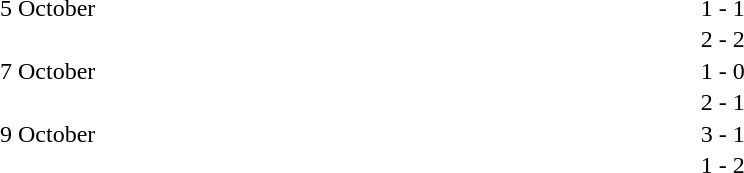<table cellspacing=1 width=85%>
<tr>
<th width=15%></th>
<th width=25%></th>
<th width=10%></th>
<th width=25%></th>
<th width=25%></th>
</tr>
<tr>
<td>5 October</td>
<td align=right></td>
<td align=center>1 - 1</td>
<td></td>
</tr>
<tr>
<td></td>
<td align=right></td>
<td align=center>2 - 2</td>
<td></td>
</tr>
<tr>
<td>7 October</td>
<td align=right></td>
<td align=center>1 - 0</td>
<td></td>
</tr>
<tr>
<td></td>
<td align=right></td>
<td align=center>2 - 1</td>
<td></td>
</tr>
<tr>
<td>9 October</td>
<td align=right></td>
<td align=center>3 - 1</td>
<td></td>
</tr>
<tr>
<td></td>
<td align=right></td>
<td align=center>1 - 2</td>
<td></td>
</tr>
</table>
